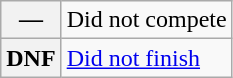<table class="wikitable">
<tr>
<th scope="row">—</th>
<td>Did not compete</td>
</tr>
<tr>
<th scope="row">DNF</th>
<td><a href='#'>Did not finish</a></td>
</tr>
</table>
